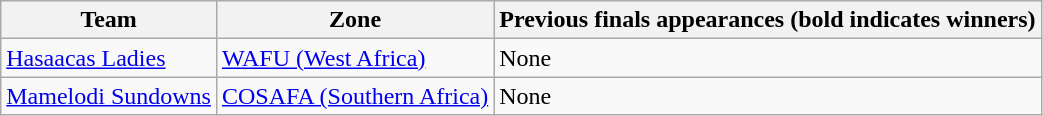<table class="wikitable">
<tr>
<th>Team</th>
<th>Zone</th>
<th>Previous finals appearances (bold indicates winners)</th>
</tr>
<tr>
<td> <a href='#'>Hasaacas Ladies</a></td>
<td><a href='#'>WAFU (West Africa)</a></td>
<td>None</td>
</tr>
<tr>
<td> <a href='#'>Mamelodi Sundowns</a></td>
<td><a href='#'>COSAFA (Southern Africa)</a></td>
<td>None</td>
</tr>
</table>
